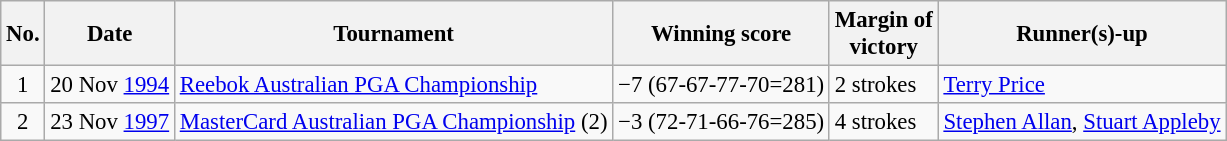<table class="wikitable" style="font-size:95%;">
<tr>
<th>No.</th>
<th>Date</th>
<th>Tournament</th>
<th>Winning score</th>
<th>Margin of<br>victory</th>
<th>Runner(s)-up</th>
</tr>
<tr>
<td align=center>1</td>
<td align=right>20 Nov <a href='#'>1994</a></td>
<td><a href='#'>Reebok Australian PGA Championship</a></td>
<td>−7 (67-67-77-70=281)</td>
<td>2 strokes</td>
<td> <a href='#'>Terry Price</a></td>
</tr>
<tr>
<td align=center>2</td>
<td align=right>23 Nov <a href='#'>1997</a></td>
<td><a href='#'>MasterCard Australian PGA Championship</a> (2)</td>
<td>−3 (72-71-66-76=285)</td>
<td>4 strokes</td>
<td> <a href='#'>Stephen Allan</a>,  <a href='#'>Stuart Appleby</a></td>
</tr>
</table>
